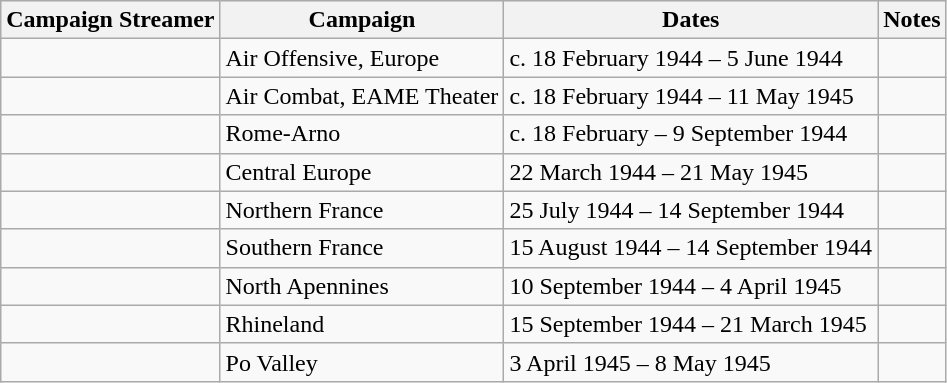<table class="wikitable">
<tr style="background:#efefef;">
<th>Campaign Streamer</th>
<th>Campaign</th>
<th>Dates</th>
<th>Notes</th>
</tr>
<tr>
<td></td>
<td>Air Offensive, Europe</td>
<td>c. 18 February 1944 – 5 June 1944</td>
<td></td>
</tr>
<tr>
<td></td>
<td>Air Combat, EAME Theater</td>
<td>c. 18 February 1944 – 11 May 1945</td>
<td></td>
</tr>
<tr>
<td></td>
<td>Rome-Arno</td>
<td>c. 18 February – 9 September 1944</td>
<td></td>
</tr>
<tr>
<td></td>
<td>Central Europe</td>
<td>22 March 1944 – 21 May 1945</td>
<td></td>
</tr>
<tr>
<td></td>
<td>Northern France</td>
<td>25 July 1944 – 14 September 1944</td>
<td></td>
</tr>
<tr>
<td></td>
<td>Southern France</td>
<td>15 August 1944 – 14 September 1944</td>
<td></td>
</tr>
<tr>
<td></td>
<td>North Apennines</td>
<td>10 September 1944 – 4 April 1945</td>
<td></td>
</tr>
<tr>
<td></td>
<td>Rhineland</td>
<td>15 September 1944 – 21 March 1945</td>
<td></td>
</tr>
<tr>
<td></td>
<td>Po Valley</td>
<td>3 April 1945 – 8 May 1945</td>
<td></td>
</tr>
</table>
